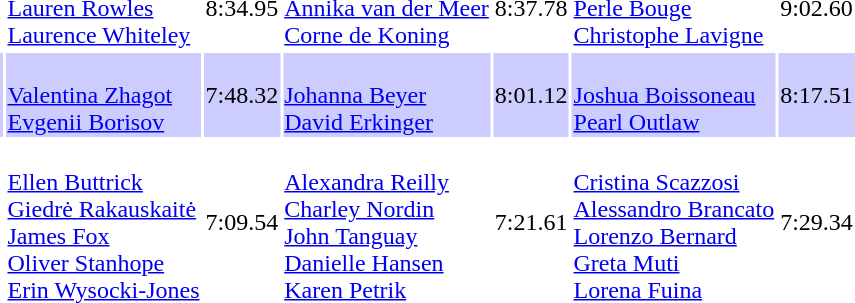<table>
<tr>
<td><br></td>
<td><br><a href='#'>Lauren Rowles</a><br><a href='#'>Laurence Whiteley</a></td>
<td>8:34.95</td>
<td><br><a href='#'>Annika van der Meer</a><br><a href='#'>Corne de Koning</a></td>
<td>8:37.78</td>
<td><br><a href='#'>Perle Bouge</a><br><a href='#'>Christophe Lavigne</a></td>
<td>9:02.60</td>
</tr>
<tr bgcolor="#ccccff">
<td><br></td>
<td><br><a href='#'>Valentina Zhagot</a><br><a href='#'>Evgenii Borisov</a></td>
<td>7:48.32</td>
<td><br><a href='#'>Johanna Beyer</a><br><a href='#'>David Erkinger</a></td>
<td>8:01.12</td>
<td><br><a href='#'>Joshua Boissoneau</a><br><a href='#'>Pearl Outlaw</a></td>
<td>8:17.51</td>
</tr>
<tr>
<td><br></td>
<td><br><a href='#'>Ellen Buttrick</a><br><a href='#'>Giedrė Rakauskaitė</a><br><a href='#'>James Fox</a><br><a href='#'>Oliver Stanhope</a><br><a href='#'>Erin Wysocki-Jones</a></td>
<td>7:09.54</td>
<td><br><a href='#'>Alexandra Reilly</a><br><a href='#'>Charley Nordin</a><br><a href='#'>John Tanguay</a><br><a href='#'>Danielle Hansen</a><br><a href='#'>Karen Petrik</a></td>
<td>7:21.61</td>
<td><br><a href='#'>Cristina Scazzosi</a><br><a href='#'>Alessandro Brancato</a><br><a href='#'>Lorenzo Bernard</a><br><a href='#'>Greta Muti</a><br><a href='#'>Lorena Fuina</a></td>
<td>7:29.34</td>
</tr>
</table>
